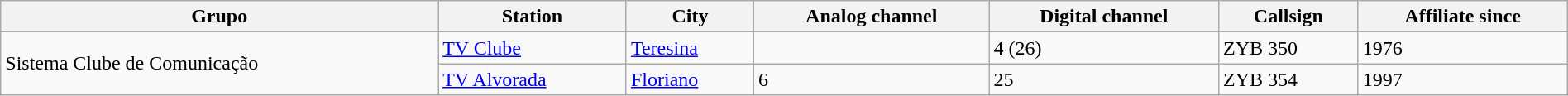<table class = "wikitable" style = "width: 100%">
<tr>
<th>Grupo</th>
<th>Station</th>
<th>City</th>
<th>Analog channel</th>
<th>Digital channel</th>
<th>Callsign</th>
<th>Affiliate since</th>
</tr>
<tr>
<td rowspan="2">Sistema Clube de Comunicação</td>
<td><a href='#'>TV Clube</a></td>
<td><a href='#'>Teresina</a></td>
<td></td>
<td>4 (26)</td>
<td>ZYB 350</td>
<td>1976</td>
</tr>
<tr>
<td><a href='#'>TV Alvorada</a></td>
<td><a href='#'>Floriano</a></td>
<td>6</td>
<td>25</td>
<td>ZYB 354</td>
<td>1997</td>
</tr>
</table>
